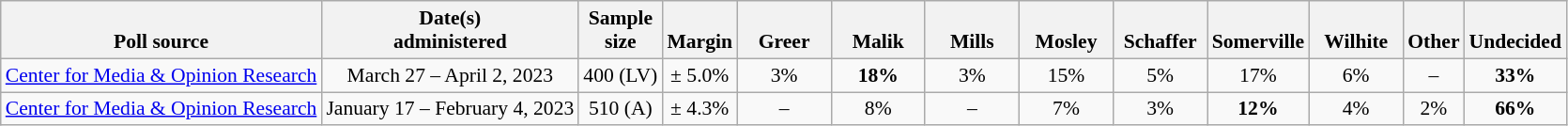<table class="wikitable" style="font-size:90%;text-align:center;">
<tr valign=bottom>
<th>Poll source</th>
<th>Date(s)<br>administered</th>
<th>Sample<br>size</th>
<th>Margin<br></th>
<th style="width:60px;">Greer</th>
<th style="width:60px;">Malik</th>
<th style="width:60px;">Mills</th>
<th style="width:60px;">Mosley</th>
<th style="width:60px;">Schaffer</th>
<th style="width:60px;">Somerville</th>
<th style="width:60px;">Wilhite</th>
<th>Other</th>
<th>Undecided</th>
</tr>
<tr>
<td style="text-align:left;"><a href='#'>Center for Media & Opinion Research</a></td>
<td>March 27 – April 2, 2023</td>
<td>400 (LV)</td>
<td>± 5.0%</td>
<td>3%</td>
<td><strong>18%</strong></td>
<td>3%</td>
<td>15%</td>
<td>5%</td>
<td>17%</td>
<td>6%</td>
<td>–</td>
<td><strong>33%</strong></td>
</tr>
<tr>
<td style="text-align:left;"><a href='#'>Center for Media & Opinion Research</a></td>
<td>January 17 – February 4, 2023</td>
<td>510 (A)</td>
<td>± 4.3%</td>
<td>–</td>
<td>8%</td>
<td>–</td>
<td>7%</td>
<td>3%</td>
<td><strong>12%</strong></td>
<td>4%</td>
<td>2%</td>
<td><strong>66%</strong></td>
</tr>
</table>
